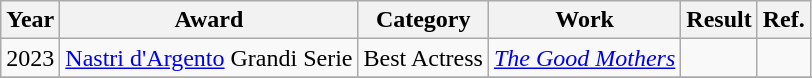<table class="wikitable">
<tr>
<th>Year</th>
<th>Award</th>
<th>Category</th>
<th>Work</th>
<th>Result</th>
<th>Ref.</th>
</tr>
<tr>
<td>2023</td>
<td><a href='#'>Nastri d'Argento</a> Grandi Serie</td>
<td>Best Actress</td>
<td><em><a href='#'>The Good Mothers</a></em></td>
<td></td>
<td></td>
</tr>
<tr>
</tr>
</table>
